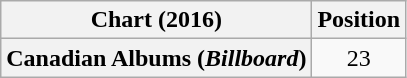<table class="wikitable plainrowheaders" style="text-align:center">
<tr>
<th scope="col">Chart (2016)</th>
<th scope="col">Position</th>
</tr>
<tr>
<th scope="row">Canadian Albums (<em>Billboard</em>)</th>
<td>23</td>
</tr>
</table>
